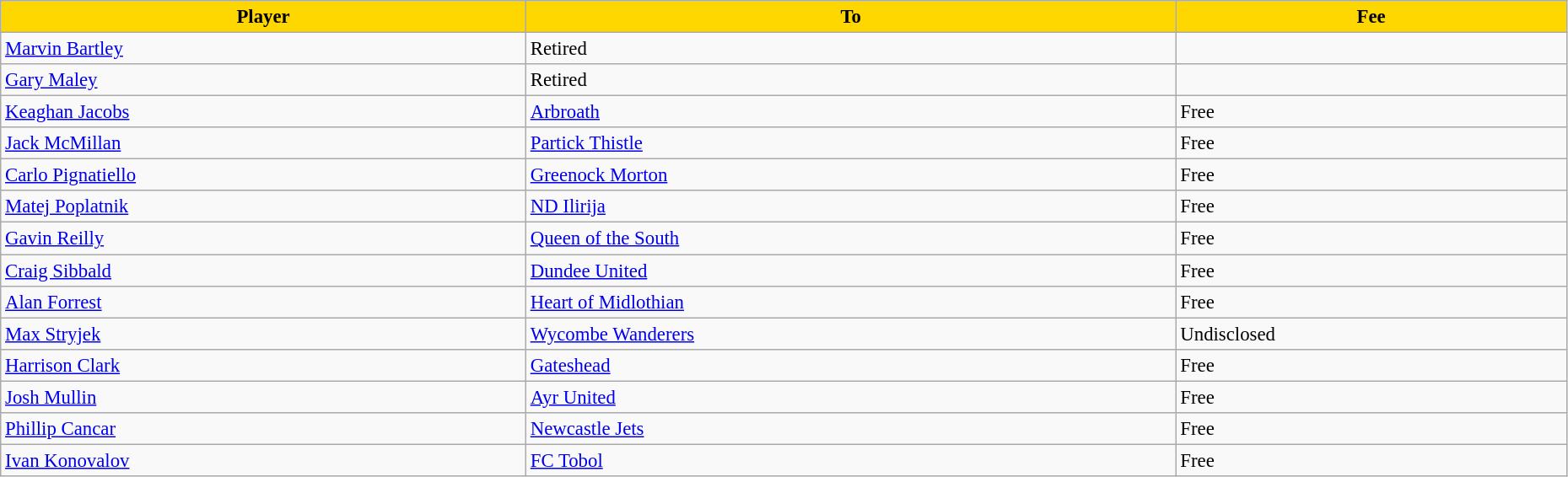<table class="wikitable" style="text-align:left; font-size:95%;width:98%;">
<tr>
<th style="background:gold; color:black;">Player</th>
<th style="background:gold; color:black;">To</th>
<th style="background:gold; color:black;">Fee</th>
</tr>
<tr>
<td> <a href='#'>Marvin Bartley</a></td>
<td>Retired</td>
<td></td>
</tr>
<tr>
<td> <a href='#'>Gary Maley</a></td>
<td>Retired</td>
<td></td>
</tr>
<tr>
<td> <a href='#'>Keaghan Jacobs</a></td>
<td> <a href='#'>Arbroath</a></td>
<td>Free</td>
</tr>
<tr>
<td> <a href='#'>Jack McMillan</a></td>
<td> <a href='#'>Partick Thistle</a></td>
<td>Free</td>
</tr>
<tr>
<td> <a href='#'>Carlo Pignatiello</a></td>
<td> <a href='#'>Greenock Morton</a></td>
<td>Free</td>
</tr>
<tr>
<td> <a href='#'>Matej Poplatnik</a></td>
<td> <a href='#'>ND Ilirija</a></td>
<td>Free</td>
</tr>
<tr>
<td> <a href='#'>Gavin Reilly</a></td>
<td> <a href='#'>Queen of the South</a></td>
<td>Free</td>
</tr>
<tr>
<td> <a href='#'>Craig Sibbald</a></td>
<td> <a href='#'>Dundee United</a></td>
<td>Free</td>
</tr>
<tr>
<td> <a href='#'>Alan Forrest</a></td>
<td> <a href='#'>Heart of Midlothian</a></td>
<td>Free</td>
</tr>
<tr>
<td> <a href='#'>Max Stryjek</a></td>
<td> <a href='#'>Wycombe Wanderers</a></td>
<td>Undisclosed</td>
</tr>
<tr>
<td> <a href='#'>Harrison Clark</a></td>
<td> <a href='#'>Gateshead</a></td>
<td>Free</td>
</tr>
<tr>
<td> <a href='#'>Josh Mullin</a></td>
<td> <a href='#'>Ayr United</a></td>
<td>Free</td>
</tr>
<tr>
<td> <a href='#'>Phillip Cancar</a></td>
<td> <a href='#'>Newcastle Jets</a></td>
<td>Free</td>
</tr>
<tr>
<td> <a href='#'>Ivan Konovalov</a></td>
<td> <a href='#'>FC Tobol</a></td>
<td>Free</td>
</tr>
</table>
